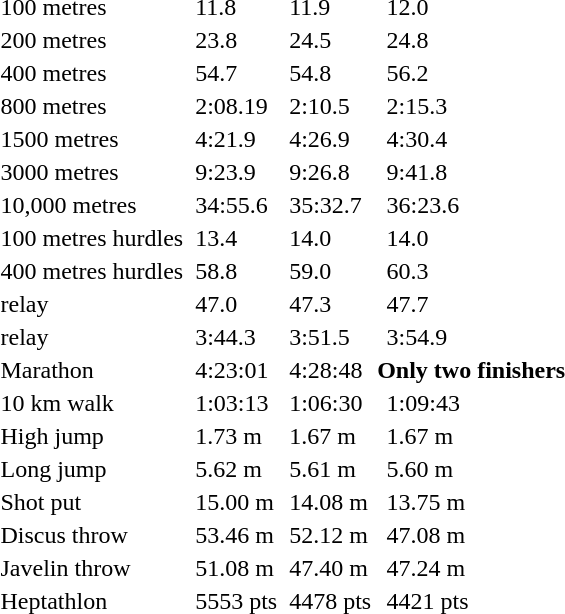<table>
<tr>
<td>100 metres</td>
<td></td>
<td>11.8</td>
<td></td>
<td>11.9</td>
<td></td>
<td>12.0</td>
</tr>
<tr>
<td>200 metres</td>
<td></td>
<td>23.8</td>
<td></td>
<td>24.5</td>
<td></td>
<td>24.8</td>
</tr>
<tr>
<td>400 metres</td>
<td></td>
<td>54.7</td>
<td></td>
<td>54.8</td>
<td></td>
<td>56.2</td>
</tr>
<tr>
<td>800 metres</td>
<td></td>
<td>2:08.19</td>
<td></td>
<td>2:10.5</td>
<td></td>
<td>2:15.3</td>
</tr>
<tr>
<td>1500 metres</td>
<td></td>
<td>4:21.9</td>
<td></td>
<td>4:26.9</td>
<td></td>
<td>4:30.4</td>
</tr>
<tr>
<td>3000 metres</td>
<td></td>
<td>9:23.9</td>
<td></td>
<td>9:26.8</td>
<td></td>
<td>9:41.8</td>
</tr>
<tr>
<td>10,000 metres</td>
<td></td>
<td>34:55.6</td>
<td></td>
<td>35:32.7</td>
<td></td>
<td>36:23.6</td>
</tr>
<tr>
<td>100 metres hurdles</td>
<td></td>
<td>13.4</td>
<td></td>
<td>14.0</td>
<td></td>
<td>14.0</td>
</tr>
<tr>
<td>400 metres hurdles</td>
<td></td>
<td>58.8</td>
<td></td>
<td>59.0</td>
<td></td>
<td>60.3</td>
</tr>
<tr>
<td> relay</td>
<td></td>
<td>47.0</td>
<td></td>
<td>47.3</td>
<td></td>
<td>47.7</td>
</tr>
<tr>
<td> relay</td>
<td></td>
<td>3:44.3</td>
<td></td>
<td>3:51.5</td>
<td></td>
<td>3:54.9</td>
</tr>
<tr>
<td>Marathon</td>
<td></td>
<td>4:23:01</td>
<td></td>
<td>4:28:48</td>
<th colspan=2>Only two finishers</th>
</tr>
<tr>
<td>10 km walk</td>
<td></td>
<td>1:03:13</td>
<td></td>
<td>1:06:30</td>
<td></td>
<td>1:09:43</td>
</tr>
<tr>
<td>High jump</td>
<td></td>
<td>1.73 m</td>
<td></td>
<td>1.67 m</td>
<td></td>
<td>1.67 m</td>
</tr>
<tr>
<td>Long jump</td>
<td></td>
<td>5.62 m</td>
<td></td>
<td>5.61 m</td>
<td></td>
<td>5.60 m</td>
</tr>
<tr>
<td>Shot put</td>
<td></td>
<td>15.00 m</td>
<td></td>
<td>14.08 m</td>
<td></td>
<td>13.75 m</td>
</tr>
<tr>
<td>Discus throw</td>
<td></td>
<td>53.46 m</td>
<td></td>
<td>52.12 m</td>
<td></td>
<td>47.08 m</td>
</tr>
<tr>
<td>Javelin throw</td>
<td></td>
<td>51.08 m</td>
<td></td>
<td>47.40 m</td>
<td></td>
<td>47.24 m</td>
</tr>
<tr>
<td>Heptathlon</td>
<td></td>
<td>5553 pts</td>
<td></td>
<td>4478 pts</td>
<td></td>
<td>4421 pts</td>
</tr>
</table>
